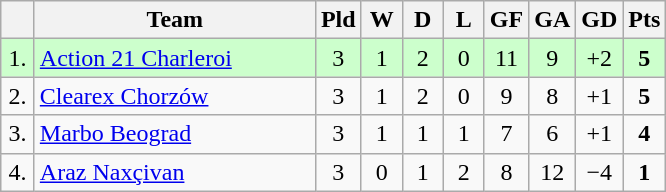<table class=wikitable style="text-align:center">
<tr>
<th width=15></th>
<th width=180>Team</th>
<th width=20>Pld</th>
<th width=20>W</th>
<th width=20>D</th>
<th width=20>L</th>
<th width=20>GF</th>
<th width=20>GA</th>
<th width=20>GD</th>
<th width=20>Pts</th>
</tr>
<tr bgcolor=#ccffcc>
<td>1.</td>
<td align=left> <a href='#'>Action 21 Charleroi</a></td>
<td>3</td>
<td>1</td>
<td>2</td>
<td>0</td>
<td>11</td>
<td>9</td>
<td>+2</td>
<td><strong>5</strong></td>
</tr>
<tr>
<td>2.</td>
<td align=left> <a href='#'>Clearex Chorzów</a></td>
<td>3</td>
<td>1</td>
<td>2</td>
<td>0</td>
<td>9</td>
<td>8</td>
<td>+1</td>
<td><strong>5</strong></td>
</tr>
<tr>
<td>3.</td>
<td align=left> <a href='#'>Marbo Beograd</a></td>
<td>3</td>
<td>1</td>
<td>1</td>
<td>1</td>
<td>7</td>
<td>6</td>
<td>+1</td>
<td><strong>4</strong></td>
</tr>
<tr>
<td>4.</td>
<td align=left> <a href='#'>Araz Naxçivan</a></td>
<td>3</td>
<td>0</td>
<td>1</td>
<td>2</td>
<td>8</td>
<td>12</td>
<td>−4</td>
<td><strong>1</strong></td>
</tr>
</table>
